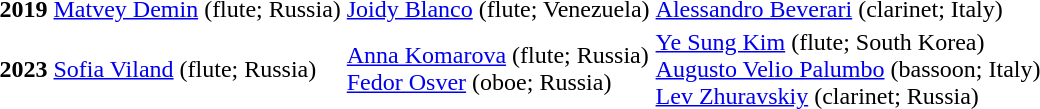<table>
<tr>
<th>2019</th>
<td><a href='#'>Matvey Demin</a> (flute; Russia)</td>
<td><a href='#'>Joidy Blanco</a> (flute; Venezuela)</td>
<td><a href='#'>Alessandro Beverari</a> (clarinet; Italy)</td>
</tr>
<tr>
<th>2023</th>
<td><a href='#'>Sofia Viland</a> (flute; Russia)</td>
<td><a href='#'>Anna Komarova</a> (flute; Russia)<br><a href='#'>Fedor Osver</a> (oboe; Russia)</td>
<td><a href='#'>Ye Sung Kim</a> (flute; South Korea)<br><a href='#'>Augusto Velio Palumbo</a> (bassoon; Italy)<br><a href='#'>Lev Zhuravskiy</a> (clarinet; Russia)</td>
</tr>
<tr>
</tr>
</table>
